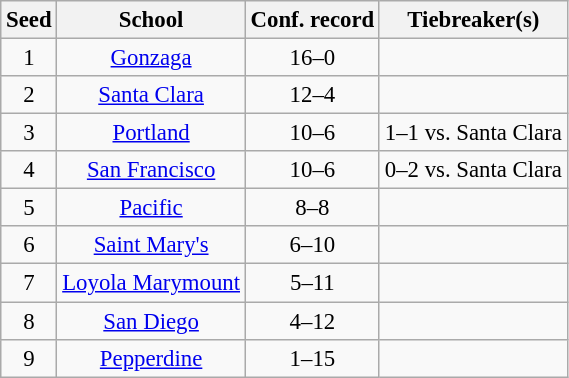<table class="wikitable" style="white-space:nowrap; font-size:95%;text-align:center">
<tr>
<th>Seed</th>
<th>School</th>
<th>Conf. record</th>
<th>Tiebreaker(s)</th>
</tr>
<tr>
<td>1</td>
<td><a href='#'>Gonzaga</a></td>
<td>16–0</td>
<td></td>
</tr>
<tr>
<td>2</td>
<td><a href='#'>Santa Clara</a></td>
<td>12–4</td>
<td></td>
</tr>
<tr>
<td>3</td>
<td><a href='#'>Portland</a></td>
<td>10–6</td>
<td>1–1 vs. Santa Clara</td>
</tr>
<tr>
<td>4</td>
<td><a href='#'>San Francisco</a></td>
<td>10–6</td>
<td>0–2 vs. Santa Clara</td>
</tr>
<tr>
<td>5</td>
<td><a href='#'>Pacific</a></td>
<td>8–8</td>
<td></td>
</tr>
<tr>
<td>6</td>
<td><a href='#'>Saint Mary's</a></td>
<td>6–10</td>
<td></td>
</tr>
<tr>
<td>7</td>
<td><a href='#'>Loyola Marymount</a></td>
<td>5–11</td>
<td></td>
</tr>
<tr>
<td>8</td>
<td><a href='#'>San Diego</a></td>
<td>4–12</td>
<td></td>
</tr>
<tr>
<td>9</td>
<td><a href='#'>Pepperdine</a></td>
<td>1–15</td>
<td></td>
</tr>
</table>
